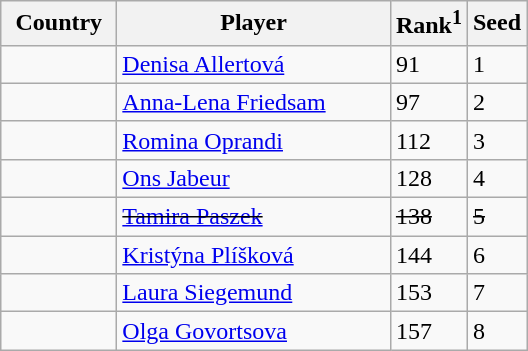<table class="sortable wikitable">
<tr>
<th width="70">Country</th>
<th width="175">Player</th>
<th>Rank<sup>1</sup></th>
<th>Seed</th>
</tr>
<tr>
<td></td>
<td><a href='#'>Denisa Allertová</a></td>
<td>91</td>
<td>1</td>
</tr>
<tr>
<td></td>
<td><a href='#'>Anna-Lena Friedsam</a></td>
<td>97</td>
<td>2</td>
</tr>
<tr>
<td></td>
<td><a href='#'>Romina Oprandi</a></td>
<td>112</td>
<td>3</td>
</tr>
<tr>
<td></td>
<td><a href='#'>Ons Jabeur</a></td>
<td>128</td>
<td>4</td>
</tr>
<tr>
<td><s></s></td>
<td><s><a href='#'>Tamira Paszek</a></s></td>
<td><s>138</s></td>
<td><s>5</s></td>
</tr>
<tr>
<td></td>
<td><a href='#'>Kristýna Plíšková</a></td>
<td>144</td>
<td>6</td>
</tr>
<tr>
<td></td>
<td><a href='#'>Laura Siegemund</a></td>
<td>153</td>
<td>7</td>
</tr>
<tr>
<td></td>
<td><a href='#'>Olga Govortsova</a></td>
<td>157</td>
<td>8</td>
</tr>
</table>
